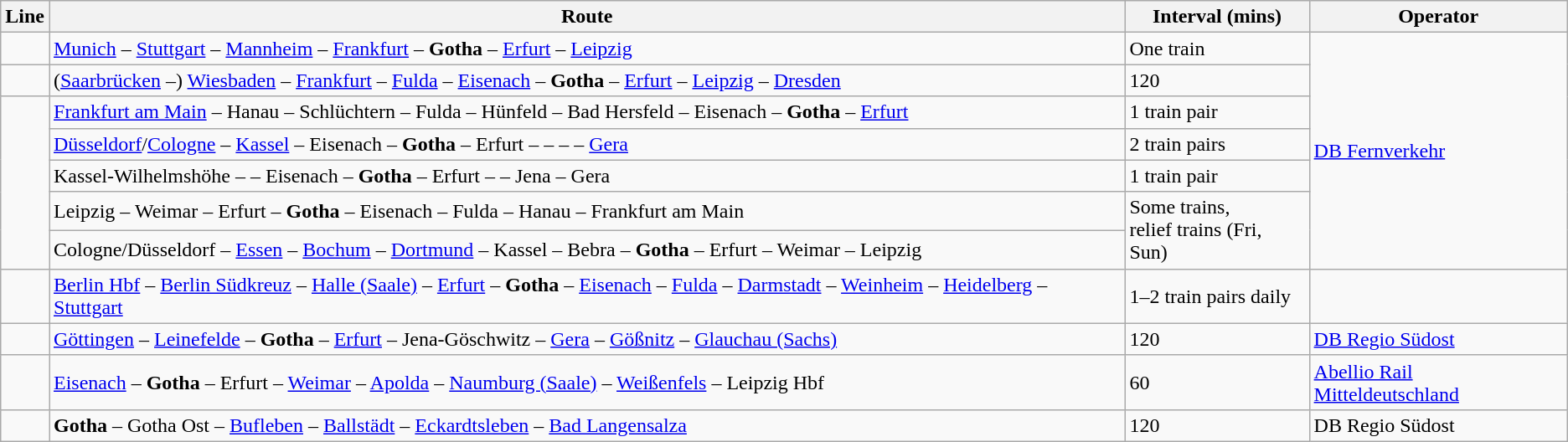<table class="wikitable">
<tr>
<th>Line</th>
<th>Route</th>
<th>Interval (mins)</th>
<th>Operator</th>
</tr>
<tr>
<td></td>
<td><a href='#'>Munich</a> – <a href='#'>Stuttgart</a> – <a href='#'>Mannheim</a> – <a href='#'>Frankfurt</a> – <strong>Gotha</strong> – <a href='#'>Erfurt</a> – <a href='#'>Leipzig</a></td>
<td>One train</td>
<td rowspan="7"><a href='#'>DB Fernverkehr</a></td>
</tr>
<tr>
<td></td>
<td>(<a href='#'>Saarbrücken</a> –) <a href='#'>Wiesbaden</a> – <a href='#'>Frankfurt</a> – <a href='#'>Fulda</a> – <a href='#'>Eisenach</a> – <strong>Gotha</strong> – <a href='#'>Erfurt</a> – <a href='#'>Leipzig</a> – <a href='#'>Dresden</a></td>
<td>120</td>
</tr>
<tr>
<td rowspan="5" align="center"></td>
<td><a href='#'>Frankfurt am Main</a> – Hanau – Schlüchtern – Fulda – Hünfeld – Bad Hersfeld – Eisenach – <strong>Gotha</strong> – <a href='#'>Erfurt</a></td>
<td>1 train pair</td>
</tr>
<tr>
<td><a href='#'>Düsseldorf</a>/<a href='#'>Cologne</a> – <a href='#'>Kassel</a> – Eisenach – <strong>Gotha</strong> –  Erfurt –  –  –  – <a href='#'>Gera</a></td>
<td>2 train pairs</td>
</tr>
<tr>
<td>Kassel-Wilhelmshöhe –  – Eisenach – <strong>Gotha</strong> – Erfurt –  – Jena – Gera</td>
<td>1 train pair</td>
</tr>
<tr>
<td>Leipzig – Weimar – Erfurt – <strong>Gotha</strong> – Eisenach – Fulda – Hanau – Frankfurt am Main</td>
<td rowspan="2">Some trains, <br>relief trains (Fri, Sun)</td>
</tr>
<tr>
<td>Cologne/Düsseldorf – <a href='#'>Essen</a> – <a href='#'>Bochum</a> – <a href='#'>Dortmund</a> – Kassel – Bebra – <strong>Gotha</strong> – Erfurt – Weimar – Leipzig</td>
</tr>
<tr>
<td></td>
<td><a href='#'>Berlin Hbf</a> – <a href='#'>Berlin Südkreuz</a> – <a href='#'>Halle (Saale)</a> – <a href='#'>Erfurt</a> – <strong>Gotha</strong> – <a href='#'>Eisenach</a> – <a href='#'>Fulda</a> –  <a href='#'>Darmstadt</a> – <a href='#'>Weinheim</a> – <a href='#'>Heidelberg</a> – <a href='#'>Stuttgart</a></td>
<td>1–2 train pairs daily</td>
</tr>
<tr>
<td style="text-align:center;"></td>
<td><a href='#'>Göttingen</a> – <a href='#'>Leinefelde</a> – <strong>Gotha</strong> – <a href='#'>Erfurt</a> – Jena-Göschwitz – <a href='#'>Gera</a> – <a href='#'>Gößnitz</a> – <a href='#'>Glauchau (Sachs)</a></td>
<td>120</td>
<td><a href='#'>DB Regio Südost</a></td>
</tr>
<tr>
<td style="text-align:center;"></td>
<td><a href='#'>Eisenach</a> – <strong>Gotha</strong> – Erfurt – <a href='#'>Weimar</a> – <a href='#'>Apolda</a> – <a href='#'>Naumburg (Saale)</a> – <a href='#'>Weißenfels</a> – Leipzig Hbf</td>
<td>60</td>
<td><a href='#'>Abellio Rail Mitteldeutschland</a></td>
</tr>
<tr>
<td style="text-align:center;"></td>
<td><strong>Gotha</strong> – Gotha Ost – <a href='#'>Bufleben</a> – <a href='#'>Ballstädt</a> – <a href='#'>Eckardtsleben</a> – <a href='#'>Bad Langensalza</a></td>
<td>120</td>
<td>DB Regio Südost</td>
</tr>
</table>
